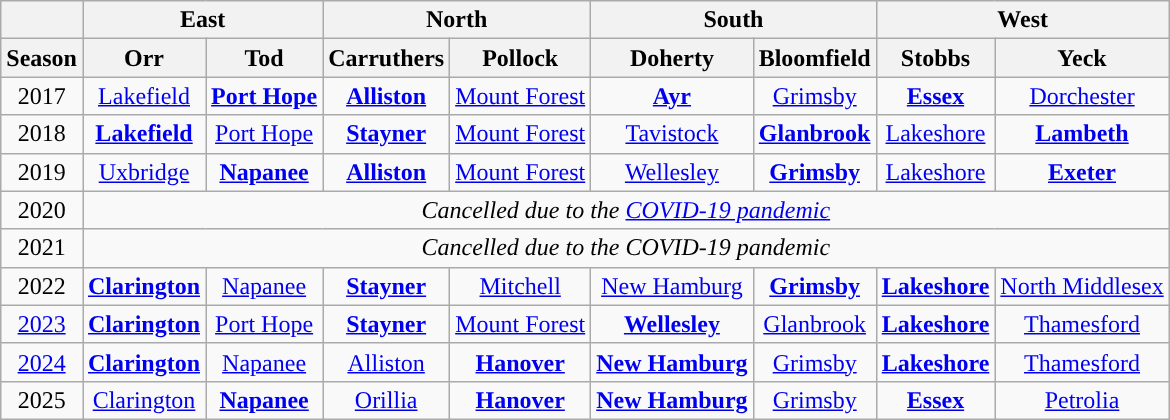<table class="wikitable">
<tr>
<th></th>
<th colspan="2">East</th>
<th colspan="2">North</th>
<th colspan="2">South</th>
<th colspan="2">West</th>
</tr>
<tr>
<th>Season</th>
<th>Orr</th>
<th>Tod</th>
<th>Carruthers</th>
<th>Pollock</th>
<th>Doherty</th>
<th>Bloomfield</th>
<th>Stobbs</th>
<th>Yeck</th>
</tr>
<tr align="center">
<td>2017</td>
<td><a href='#'>Lakefield</a></td>
<td><strong><a href='#'>Port Hope</a></strong></td>
<td><strong><a href='#'>Alliston</a></strong></td>
<td><a href='#'>Mount Forest</a></td>
<td><strong><a href='#'>Ayr</a></strong></td>
<td><a href='#'>Grimsby</a></td>
<td><strong><a href='#'>Essex</a></strong></td>
<td><a href='#'>Dorchester</a></td>
</tr>
<tr align="center">
<td>2018</td>
<td><strong><a href='#'>Lakefield</a></strong></td>
<td><a href='#'>Port Hope</a></td>
<td><strong><a href='#'>Stayner</a></strong></td>
<td><a href='#'>Mount Forest</a></td>
<td><a href='#'>Tavistock</a></td>
<td><strong><a href='#'>Glanbrook</a></strong></td>
<td><a href='#'>Lakeshore</a></td>
<td><strong><a href='#'>Lambeth</a></strong></td>
</tr>
<tr align="center">
<td>2019</td>
<td><a href='#'>Uxbridge</a></td>
<td><strong><a href='#'>Napanee</a></strong></td>
<td><strong><a href='#'>Alliston</a></strong></td>
<td><a href='#'>Mount Forest</a></td>
<td><a href='#'>Wellesley</a></td>
<td><strong><a href='#'>Grimsby</a></strong></td>
<td><a href='#'>Lakeshore</a></td>
<td><strong><a href='#'>Exeter</a></strong></td>
</tr>
<tr align="center">
<td>2020</td>
<td colspan="8"><em>Cancelled due to the <a href='#'>COVID-19 pandemic</a></em></td>
</tr>
<tr align="center">
<td>2021</td>
<td colspan="8"><em>Cancelled due to the COVID-19 pandemic</em></td>
</tr>
<tr align="center">
<td>2022</td>
<td><strong><a href='#'>Clarington</a></strong></td>
<td><a href='#'>Napanee</a></td>
<td><strong><a href='#'>Stayner</a></strong></td>
<td><a href='#'>Mitchell</a></td>
<td><a href='#'>New Hamburg</a></td>
<td><strong><a href='#'>Grimsby</a></strong></td>
<td><strong><a href='#'>Lakeshore</a></strong></td>
<td><a href='#'>North Middlesex</a></td>
</tr>
<tr align="center">
<td><a href='#'>2023</a></td>
<td><strong><a href='#'>Clarington</a></strong></td>
<td><a href='#'>Port Hope</a></td>
<td><strong><a href='#'>Stayner</a></strong></td>
<td><a href='#'>Mount Forest</a></td>
<td><strong><a href='#'>Wellesley</a></strong></td>
<td><a href='#'>Glanbrook</a></td>
<td><strong><a href='#'>Lakeshore</a></strong></td>
<td><a href='#'>Thamesford</a></td>
</tr>
<tr align="center">
<td><a href='#'>2024</a></td>
<td><strong><a href='#'>Clarington</a></strong></td>
<td><a href='#'>Napanee</a></td>
<td><a href='#'>Alliston</a></td>
<td><strong><a href='#'>Hanover</a></strong></td>
<td><strong><a href='#'>New Hamburg</a></strong></td>
<td><a href='#'>Grimsby</a></td>
<td><strong><a href='#'>Lakeshore</a></strong></td>
<td><a href='#'>Thamesford</a></td>
</tr>
<tr align="center">
<td>2025</td>
<td><a href='#'>Clarington</a></td>
<td><strong><a href='#'>Napanee</a></strong></td>
<td><a href='#'>Orillia</a></td>
<td><strong><a href='#'>Hanover</a></strong></td>
<td><strong><a href='#'>New Hamburg</a> </strong></td>
<td><a href='#'>Grimsby</a></td>
<td><strong><a href='#'>Essex</a></strong></td>
<td><a href='#'>Petrolia</a></td>
</tr>
</table>
